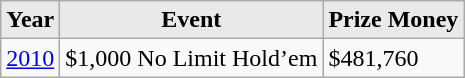<table class="wikitable">
<tr>
<th style="background: #E9E9E9;">Year</th>
<th style="background: #E9E9E9;">Event</th>
<th style="background: #E9E9E9;">Prize Money</th>
</tr>
<tr>
<td><a href='#'>2010</a></td>
<td>$1,000 No Limit Hold’em</td>
<td>$481,760</td>
</tr>
</table>
